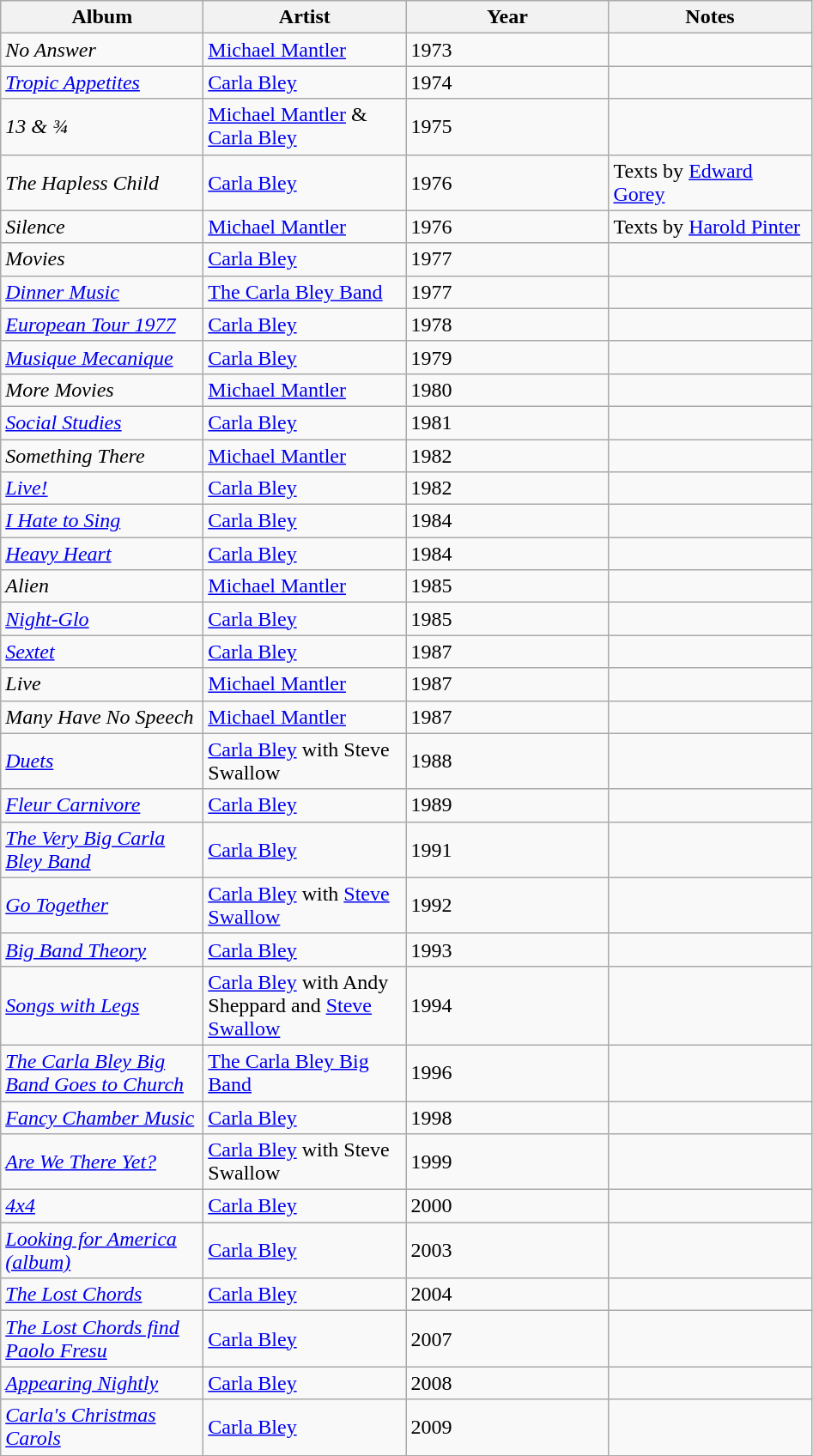<table class="wikitable sortable">
<tr>
<th valign="bottom" style="text-align:center; width:150px;">Album</th>
<th style="vertical-align:bottom; text-align:center; width:150px;">Artist</th>
<th style="vertical-align:bottom; text-align:center; width:150px;">Year</th>
<th style="vertical-align:bottom; text-align:center; width:150px;">Notes</th>
</tr>
<tr VALIGN>
<td><em>No Answer</em></td>
<td><a href='#'>Michael Mantler</a></td>
<td>1973</td>
<td></td>
</tr>
<tr VALIGN>
<td><em><a href='#'>Tropic Appetites</a></em></td>
<td><a href='#'>Carla Bley</a></td>
<td>1974</td>
<td></td>
</tr>
<tr VALIGN>
<td><em>13 & ¾</em></td>
<td><a href='#'>Michael Mantler</a> & <a href='#'>Carla Bley</a></td>
<td>1975</td>
<td></td>
</tr>
<tr VALIGN>
<td><em>The Hapless Child</em></td>
<td><a href='#'>Carla Bley</a></td>
<td>1976</td>
<td>Texts by <a href='#'>Edward Gorey</a></td>
</tr>
<tr VALIGN>
<td><em>Silence</em></td>
<td><a href='#'>Michael Mantler</a></td>
<td>1976</td>
<td>Texts by <a href='#'>Harold Pinter</a></td>
</tr>
<tr VALIGN>
<td><em>Movies</em></td>
<td><a href='#'>Carla Bley</a></td>
<td>1977</td>
<td></td>
</tr>
<tr VALIGN>
<td><em><a href='#'>Dinner Music</a></em></td>
<td><a href='#'>The Carla Bley Band</a></td>
<td>1977</td>
<td></td>
</tr>
<tr VALIGN>
<td><em><a href='#'>European Tour 1977</a></em></td>
<td><a href='#'>Carla Bley</a></td>
<td>1978</td>
<td></td>
</tr>
<tr VALIGN>
<td><em><a href='#'>Musique Mecanique</a></em></td>
<td><a href='#'>Carla Bley</a></td>
<td>1979</td>
<td></td>
</tr>
<tr VALIGN>
<td><em>More Movies</em></td>
<td><a href='#'>Michael Mantler</a></td>
<td>1980</td>
<td></td>
</tr>
<tr VALIGN>
<td><em><a href='#'>Social Studies</a></em></td>
<td><a href='#'>Carla Bley</a></td>
<td>1981</td>
<td></td>
</tr>
<tr VALIGN>
<td><em>Something There</em></td>
<td><a href='#'>Michael Mantler</a></td>
<td>1982</td>
<td></td>
</tr>
<tr VALIGN>
<td><em><a href='#'>Live!</a></em></td>
<td><a href='#'>Carla Bley</a></td>
<td>1982</td>
<td></td>
</tr>
<tr VALIGN>
<td><em><a href='#'>I Hate to Sing</a></em></td>
<td><a href='#'>Carla Bley</a></td>
<td>1984</td>
<td></td>
</tr>
<tr VALIGN>
<td><em><a href='#'>Heavy Heart</a></em></td>
<td><a href='#'>Carla Bley</a></td>
<td>1984</td>
<td></td>
</tr>
<tr VALIGN>
<td><em>Alien</em></td>
<td><a href='#'>Michael Mantler</a></td>
<td>1985</td>
<td></td>
</tr>
<tr VALIGN>
<td><em><a href='#'>Night-Glo</a></em></td>
<td><a href='#'>Carla Bley</a></td>
<td>1985</td>
<td></td>
</tr>
<tr VALIGN>
<td><em><a href='#'>Sextet</a></em></td>
<td><a href='#'>Carla Bley</a></td>
<td>1987</td>
<td></td>
</tr>
<tr VALIGN>
<td><em>Live</em></td>
<td><a href='#'>Michael Mantler</a></td>
<td>1987</td>
<td></td>
</tr>
<tr VALIGN>
<td><em>Many Have No Speech</em></td>
<td><a href='#'>Michael Mantler</a></td>
<td>1987</td>
<td></td>
</tr>
<tr VALIGN>
<td><em><a href='#'>Duets</a></em></td>
<td><a href='#'>Carla Bley</a> with Steve Swallow</td>
<td>1988</td>
<td></td>
</tr>
<tr VALIGN>
<td><em><a href='#'>Fleur Carnivore</a></em></td>
<td><a href='#'>Carla Bley</a></td>
<td>1989</td>
<td></td>
</tr>
<tr VALIGN>
<td><em><a href='#'>The Very Big Carla Bley Band</a></em></td>
<td><a href='#'>Carla Bley</a></td>
<td>1991</td>
<td></td>
</tr>
<tr VALIGN>
<td><em><a href='#'>Go Together</a></em></td>
<td><a href='#'>Carla Bley</a> with <a href='#'>Steve Swallow</a></td>
<td>1992</td>
<td></td>
</tr>
<tr VALIGN>
<td><em><a href='#'>Big Band Theory</a></em></td>
<td><a href='#'>Carla Bley</a></td>
<td>1993</td>
<td></td>
</tr>
<tr VALIGN>
<td><em><a href='#'>Songs with Legs</a></em></td>
<td><a href='#'>Carla Bley</a> with Andy Sheppard and <a href='#'>Steve Swallow</a></td>
<td>1994</td>
<td></td>
</tr>
<tr VALIGN>
<td><em><a href='#'>The Carla Bley Big Band Goes to Church</a></em></td>
<td><a href='#'>The Carla Bley Big Band</a></td>
<td>1996</td>
<td></td>
</tr>
<tr VALIGN>
<td><em><a href='#'>Fancy Chamber Music</a></em></td>
<td><a href='#'>Carla Bley</a></td>
<td>1998</td>
<td></td>
</tr>
<tr VALIGN>
<td><em><a href='#'>Are We There Yet?</a></em></td>
<td><a href='#'>Carla Bley</a> with Steve Swallow</td>
<td>1999</td>
<td></td>
</tr>
<tr VALIGN>
<td><em><a href='#'>4x4</a></em></td>
<td><a href='#'>Carla Bley</a></td>
<td>2000</td>
<td></td>
</tr>
<tr VALIGN>
<td><em><a href='#'>Looking for America (album)</a></em></td>
<td><a href='#'>Carla Bley</a></td>
<td>2003</td>
<td></td>
</tr>
<tr VALIGN>
<td><em><a href='#'>The Lost Chords</a></em></td>
<td><a href='#'>Carla Bley</a></td>
<td>2004</td>
<td></td>
</tr>
<tr VALIGN>
<td><em><a href='#'>The Lost Chords find Paolo Fresu</a></em></td>
<td><a href='#'>Carla Bley</a></td>
<td>2007</td>
<td></td>
</tr>
<tr VALIGN>
<td><em><a href='#'>Appearing Nightly</a></em></td>
<td><a href='#'>Carla Bley</a></td>
<td>2008</td>
<td></td>
</tr>
<tr VALIGN>
<td><em><a href='#'>Carla's Christmas Carols</a></em></td>
<td><a href='#'>Carla Bley</a></td>
<td>2009</td>
<td></td>
</tr>
</table>
